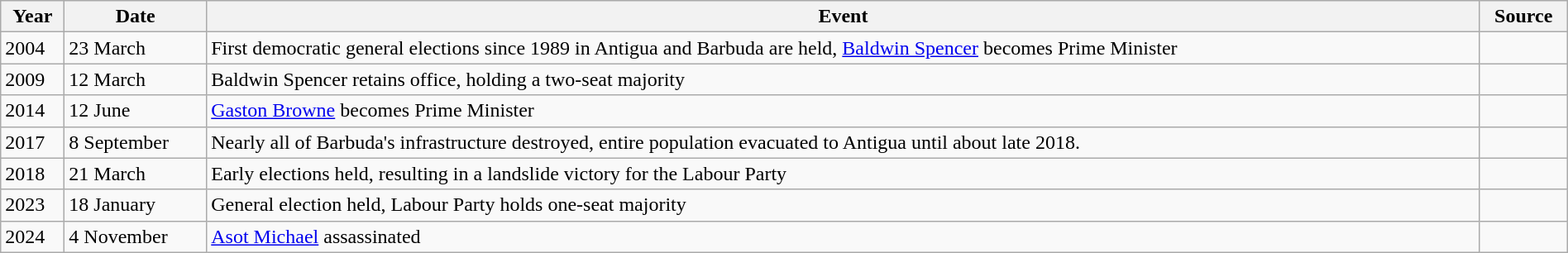<table class="wikitable" width="100%">
<tr>
<th>Year</th>
<th>Date</th>
<th>Event</th>
<th>Source</th>
</tr>
<tr>
<td>2004</td>
<td>23 March</td>
<td>First democratic general elections since 1989 in Antigua and Barbuda are held, <a href='#'>Baldwin Spencer</a> becomes Prime Minister</td>
<td></td>
</tr>
<tr>
<td>2009</td>
<td>12 March</td>
<td>Baldwin Spencer retains office, holding a two-seat majority</td>
<td></td>
</tr>
<tr>
<td>2014</td>
<td>12 June</td>
<td><a href='#'>Gaston Browne</a> becomes Prime Minister</td>
<td></td>
</tr>
<tr>
<td>2017</td>
<td>8 September</td>
<td>Nearly all of Barbuda's infrastructure destroyed, entire population evacuated to Antigua until about late 2018.</td>
<td></td>
</tr>
<tr>
<td>2018</td>
<td>21 March</td>
<td>Early elections held, resulting in a landslide victory for the Labour Party</td>
<td></td>
</tr>
<tr>
<td>2023</td>
<td>18 January</td>
<td>General election held, Labour Party holds one-seat majority</td>
<td></td>
</tr>
<tr>
<td>2024</td>
<td>4 November</td>
<td><a href='#'>Asot Michael</a> assassinated</td>
<td></td>
</tr>
</table>
